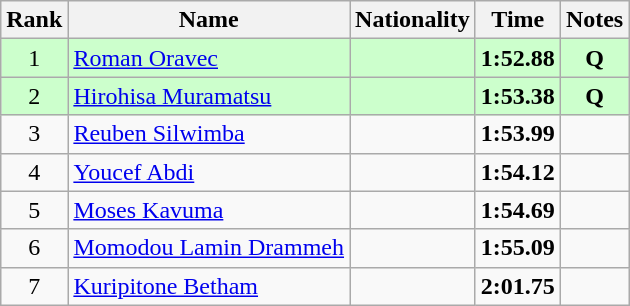<table class="wikitable sortable" style="text-align:center">
<tr>
<th>Rank</th>
<th>Name</th>
<th>Nationality</th>
<th>Time</th>
<th>Notes</th>
</tr>
<tr bgcolor=ccffcc>
<td>1</td>
<td align=left><a href='#'>Roman Oravec</a></td>
<td align=left></td>
<td><strong>1:52.88</strong></td>
<td><strong>Q</strong></td>
</tr>
<tr bgcolor=ccffcc>
<td>2</td>
<td align=left><a href='#'>Hirohisa Muramatsu</a></td>
<td align=left></td>
<td><strong>1:53.38</strong></td>
<td><strong>Q</strong></td>
</tr>
<tr>
<td>3</td>
<td align=left><a href='#'>Reuben Silwimba</a></td>
<td align=left></td>
<td><strong>1:53.99</strong></td>
<td></td>
</tr>
<tr>
<td>4</td>
<td align=left><a href='#'>Youcef Abdi</a></td>
<td align=left></td>
<td><strong>1:54.12</strong></td>
<td></td>
</tr>
<tr>
<td>5</td>
<td align=left><a href='#'>Moses Kavuma</a></td>
<td align=left></td>
<td><strong>1:54.69</strong></td>
<td></td>
</tr>
<tr>
<td>6</td>
<td align=left><a href='#'>Momodou Lamin Drammeh</a></td>
<td align=left></td>
<td><strong>1:55.09</strong></td>
<td></td>
</tr>
<tr>
<td>7</td>
<td align=left><a href='#'>Kuripitone Betham</a></td>
<td align=left></td>
<td><strong>2:01.75</strong></td>
<td></td>
</tr>
</table>
